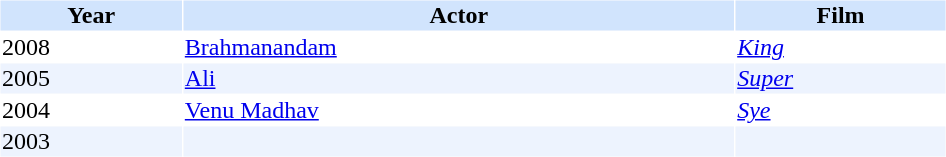<table cellspacing="1" cellpadding="1" border="0" width="50%">
<tr bgcolor="#d1e4fd">
<th>Year</th>
<th>Actor</th>
<th>Film</th>
</tr>
<tr>
<td>2008</td>
<td><a href='#'>Brahmanandam</a></td>
<td><em><a href='#'>King</a></em></td>
</tr>
<tr bgcolor=#edf3fe>
<td>2005</td>
<td><a href='#'>Ali</a></td>
<td><em><a href='#'>Super</a></em></td>
</tr>
<tr>
<td>2004</td>
<td><a href='#'>Venu Madhav</a></td>
<td><em><a href='#'>Sye</a></em></td>
</tr>
<tr bgcolor=#edf3fe>
<td>2003</td>
<td></td>
<td></td>
</tr>
<tr>
</tr>
</table>
